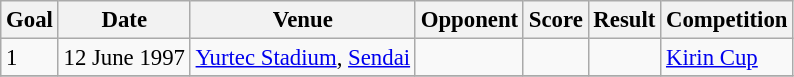<table class="wikitable" style="font-size: 95%;">
<tr>
<th>Goal</th>
<th>Date</th>
<th>Venue</th>
<th>Opponent</th>
<th>Score</th>
<th>Result</th>
<th>Competition</th>
</tr>
<tr>
<td>1</td>
<td>12 June 1997</td>
<td><a href='#'>Yurtec Stadium</a>, <a href='#'>Sendai</a></td>
<td></td>
<td></td>
<td></td>
<td><a href='#'>Kirin Cup</a></td>
</tr>
<tr>
</tr>
</table>
